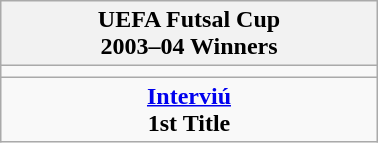<table class="wikitable" style="text-align: center; margin: 0 auto; width: 20%">
<tr>
<th>UEFA Futsal Cup <br>2003–04 Winners</th>
</tr>
<tr>
<td></td>
</tr>
<tr>
<td><strong><a href='#'>Interviú</a></strong><br><strong>1st Title</strong></td>
</tr>
</table>
